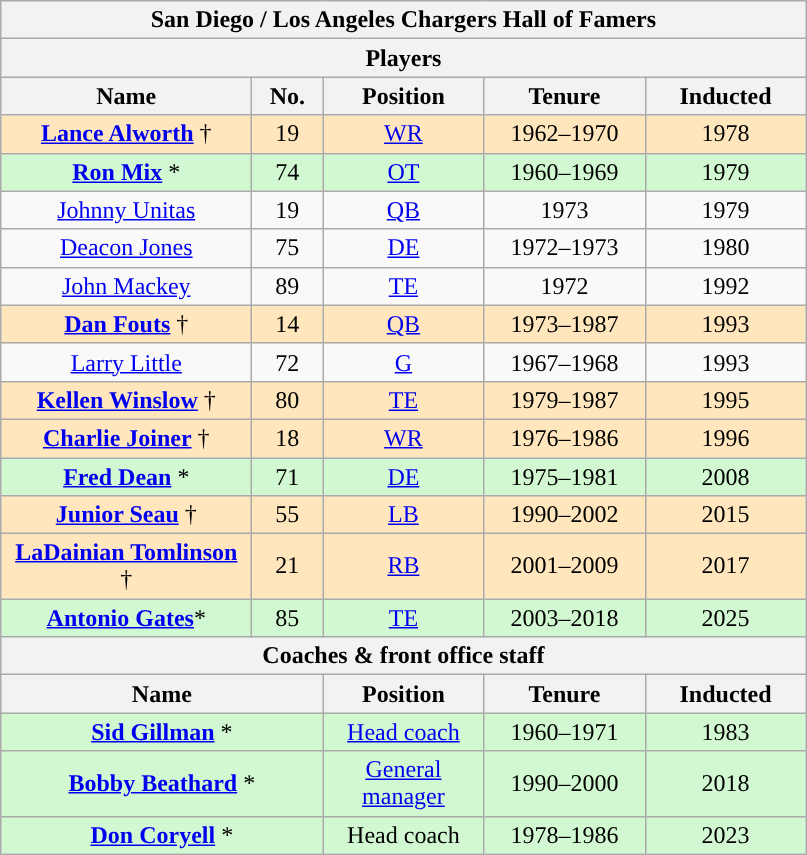<table class="wikitable" style="text-align:center">
<tr>
<th colspan=5>San Diego / Los Angeles Chargers Hall of Famers</th>
</tr>
<tr>
<th colspan="5">Players</th>
</tr>
<tr>
<th scope="col" style="width:160px;">Name</th>
<th scope="col" style="width:40px;">No.</th>
<th scope="col" style="width:100px;">Position</th>
<th scope="col" style="width:100px;">Tenure</th>
<th scope="col" style="width:100px;">Inducted</th>
</tr>
<tr>
<td style="background:#FFE6BD"><strong><a href='#'>Lance Alworth</a></strong> †</td>
<td style="background:#FFE6BD">19</td>
<td style="background:#FFE6BD"><a href='#'>WR</a></td>
<td style="background:#FFE6BD">1962–1970</td>
<td style="background:#FFE6BD">1978</td>
</tr>
<tr>
<td style="background:#d2f8d2"><strong><a href='#'>Ron Mix</a></strong> *</td>
<td style="background:#d2f8d2">74</td>
<td style="background:#d2f8d2"><a href='#'>OT</a></td>
<td style="background:#d2f8d2">1960–1969</td>
<td style="background:#d2f8d2">1979</td>
</tr>
<tr>
<td><a href='#'>Johnny Unitas</a></td>
<td>19</td>
<td><a href='#'>QB</a></td>
<td>1973</td>
<td>1979</td>
</tr>
<tr>
<td><a href='#'>Deacon Jones</a></td>
<td>75</td>
<td><a href='#'>DE</a></td>
<td>1972–1973</td>
<td>1980</td>
</tr>
<tr>
<td><a href='#'>John Mackey</a></td>
<td>89</td>
<td><a href='#'>TE</a></td>
<td>1972</td>
<td>1992</td>
</tr>
<tr>
<td style="background:#FFE6BD"><strong><a href='#'>Dan Fouts</a></strong> †</td>
<td style="background:#FFE6BD">14</td>
<td style="background:#FFE6BD"><a href='#'>QB</a></td>
<td style="background:#FFE6BD">1973–1987</td>
<td style="background:#FFE6BD">1993</td>
</tr>
<tr>
<td><a href='#'>Larry Little</a></td>
<td>72</td>
<td><a href='#'>G</a></td>
<td>1967–1968</td>
<td>1993</td>
</tr>
<tr>
<td style="background:#FFE6BD"><strong><a href='#'>Kellen Winslow</a></strong> †</td>
<td style="background:#FFE6BD">80</td>
<td style="background:#FFE6BD"><a href='#'>TE</a></td>
<td style="background:#FFE6BD">1979–1987</td>
<td style="background:#FFE6BD">1995</td>
</tr>
<tr>
<td style="background:#FFE6BD"><strong><a href='#'>Charlie Joiner</a></strong> †</td>
<td style="background:#FFE6BD">18</td>
<td style="background:#FFE6BD"><a href='#'>WR</a></td>
<td style="background:#FFE6BD">1976–1986</td>
<td style="background:#FFE6BD">1996</td>
</tr>
<tr>
<td style="background:#d2f8d2"><strong><a href='#'>Fred Dean</a></strong> *</td>
<td style="background:#d2f8d2">71</td>
<td style="background:#d2f8d2"><a href='#'>DE</a></td>
<td style="background:#d2f8d2">1975–1981</td>
<td style="background:#d2f8d2">2008</td>
</tr>
<tr>
<td style="background:#FFE6BD"><strong><a href='#'>Junior Seau</a></strong> †</td>
<td style="background:#FFE6BD">55</td>
<td style="background:#FFE6BD"><a href='#'>LB</a></td>
<td style="background:#FFE6BD">1990–2002</td>
<td style="background:#FFE6BD">2015</td>
</tr>
<tr>
<td style="background:#FFE6BD"><strong><a href='#'>LaDainian Tomlinson</a></strong> †</td>
<td style="background:#FFE6BD">21</td>
<td style="background:#FFE6BD"><a href='#'>RB</a></td>
<td style="background:#FFE6BD">2001–2009</td>
<td style="background:#FFE6BD">2017</td>
</tr>
<tr>
<td style="background:#d2f8d2"><strong><a href='#'>Antonio Gates</a></strong>*</td>
<td style="background:#d2f8d2">85</td>
<td style="background:#d2f8d2"><a href='#'>TE</a></td>
<td style="background:#d2f8d2">2003–2018</td>
<td style="background:#d2f8d2">2025</td>
</tr>
<tr>
<th colspan="5">Coaches & front office staff</th>
</tr>
<tr>
<th style="width:150px;" colspan=2>Name</th>
<th style="width:40px;">Position</th>
<th style="width:100px;">Tenure</th>
<th style="width:100px;">Inducted</th>
</tr>
<tr>
<td colspan=2 style="background:#d2f8d2"><strong><a href='#'>Sid Gillman</a></strong> *</td>
<td style="background:#d2f8d2"><a href='#'>Head coach</a></td>
<td style="background:#d2f8d2">1960–1971</td>
<td style="background:#d2f8d2">1983</td>
</tr>
<tr>
<td colspan=2 style="background:#d2f8d2"><strong><a href='#'>Bobby Beathard</a></strong> *</td>
<td style="background:#d2f8d2"><a href='#'>General manager</a></td>
<td style="background:#d2f8d2">1990–2000</td>
<td style="background:#d2f8d2">2018</td>
</tr>
<tr>
<td colspan=2 style="background:#d2f8d2"><strong><a href='#'>Don Coryell</a></strong> *</td>
<td style="background:#d2f8d2">Head coach</td>
<td style="background:#d2f8d2">1978–1986</td>
<td style="background:#d2f8d2">2023</td>
</tr>
</table>
